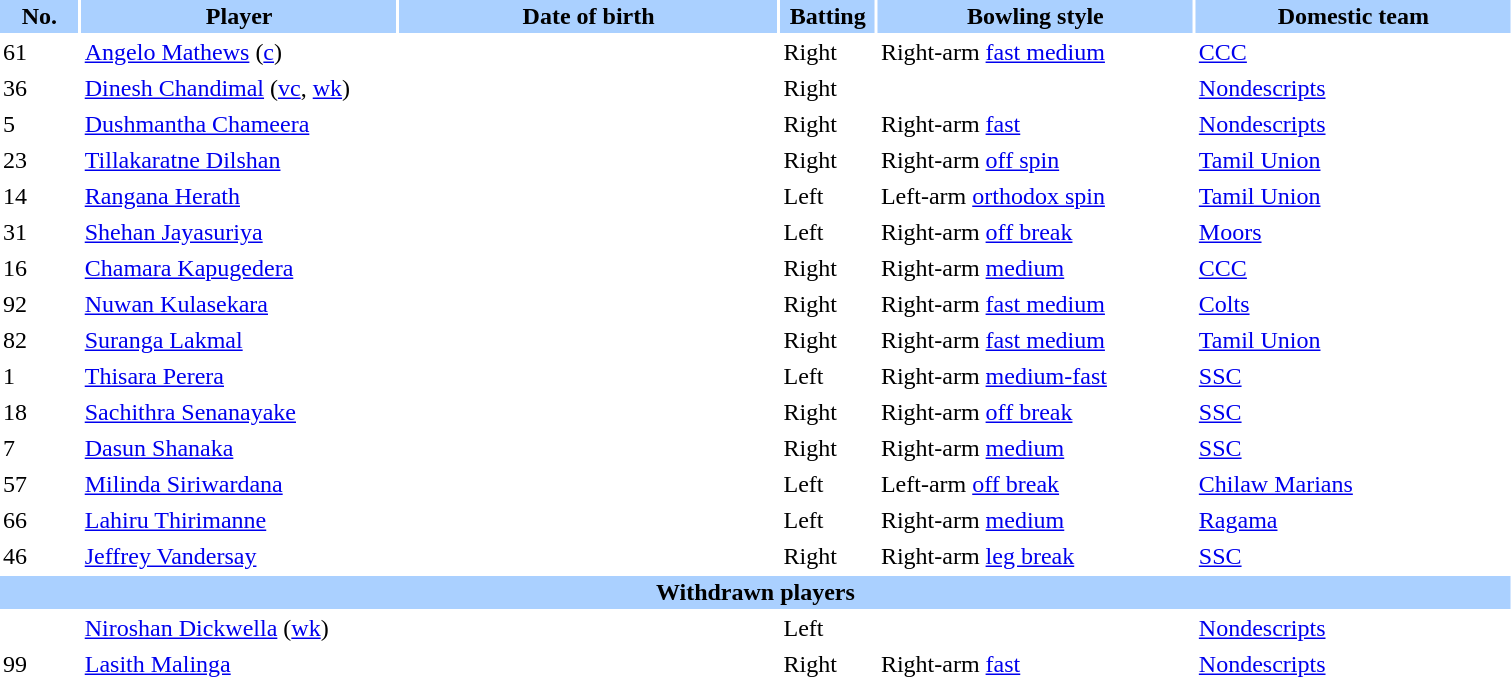<table class="sortable" style="width:80%;" border="0" cellspacing="2" cellpadding="2">
<tr style="background:#aad0ff;">
<th scope="col" width="5%">No.</th>
<th width=20%>Player</th>
<th width=24%>Date of birth</th>
<th width=6%>Batting</th>
<th width=20%>Bowling style</th>
<th width=20%>Domestic team</th>
</tr>
<tr>
<td>61</td>
<td><a href='#'>Angelo Mathews</a> (<a href='#'>c</a>)</td>
<td></td>
<td>Right</td>
<td>Right-arm <a href='#'>fast medium</a></td>
<td><a href='#'>CCC</a></td>
</tr>
<tr>
<td>36</td>
<td><a href='#'>Dinesh Chandimal</a> (<a href='#'>vc</a>, <a href='#'>wk</a>)</td>
<td></td>
<td>Right</td>
<td></td>
<td><a href='#'>Nondescripts</a></td>
</tr>
<tr>
<td>5</td>
<td><a href='#'>Dushmantha Chameera</a></td>
<td></td>
<td>Right</td>
<td>Right-arm <a href='#'>fast</a></td>
<td><a href='#'>Nondescripts</a></td>
</tr>
<tr>
<td>23</td>
<td><a href='#'>Tillakaratne Dilshan</a></td>
<td></td>
<td>Right</td>
<td>Right-arm <a href='#'>off spin</a></td>
<td><a href='#'>Tamil Union</a></td>
</tr>
<tr>
<td>14</td>
<td><a href='#'>Rangana Herath</a></td>
<td></td>
<td>Left</td>
<td>Left-arm  <a href='#'>orthodox spin</a></td>
<td><a href='#'>Tamil Union</a></td>
</tr>
<tr>
<td>31</td>
<td><a href='#'>Shehan Jayasuriya</a></td>
<td></td>
<td>Left</td>
<td>Right-arm <a href='#'>off break</a></td>
<td><a href='#'>Moors</a></td>
</tr>
<tr>
<td>16</td>
<td><a href='#'>Chamara Kapugedera</a></td>
<td></td>
<td>Right</td>
<td>Right-arm <a href='#'>medium</a></td>
<td><a href='#'>CCC</a></td>
</tr>
<tr>
<td>92</td>
<td><a href='#'>Nuwan Kulasekara</a></td>
<td></td>
<td>Right</td>
<td>Right-arm <a href='#'>fast medium</a></td>
<td><a href='#'>Colts</a></td>
</tr>
<tr>
<td>82</td>
<td><a href='#'>Suranga Lakmal</a></td>
<td></td>
<td>Right</td>
<td>Right-arm <a href='#'>fast medium</a></td>
<td><a href='#'>Tamil Union</a></td>
</tr>
<tr>
<td>1</td>
<td><a href='#'>Thisara Perera</a></td>
<td></td>
<td>Left</td>
<td>Right-arm <a href='#'>medium-fast</a></td>
<td><a href='#'>SSC</a></td>
</tr>
<tr>
<td>18</td>
<td><a href='#'>Sachithra Senanayake</a></td>
<td></td>
<td>Right</td>
<td>Right-arm <a href='#'>off break</a></td>
<td><a href='#'>SSC</a></td>
</tr>
<tr>
<td>7</td>
<td><a href='#'>Dasun Shanaka</a></td>
<td></td>
<td>Right</td>
<td>Right-arm <a href='#'>medium</a></td>
<td><a href='#'>SSC</a></td>
</tr>
<tr>
<td>57</td>
<td><a href='#'>Milinda Siriwardana</a></td>
<td></td>
<td>Left</td>
<td>Left-arm <a href='#'>off break</a></td>
<td><a href='#'>Chilaw Marians</a></td>
</tr>
<tr>
<td>66</td>
<td><a href='#'>Lahiru Thirimanne</a></td>
<td></td>
<td>Left</td>
<td>Right-arm <a href='#'>medium</a></td>
<td><a href='#'>Ragama</a></td>
</tr>
<tr class=sortbottom>
<td>46</td>
<td><a href='#'>Jeffrey Vandersay</a></td>
<td></td>
<td>Right</td>
<td>Right-arm <a href='#'>leg break</a></td>
<td><a href='#'>SSC</a></td>
</tr>
<tr class=sortbottom style="background:#aad0ff;">
<th colspan=6>Withdrawn players</th>
</tr>
<tr>
<td></td>
<td><a href='#'>Niroshan Dickwella</a> (<a href='#'>wk</a>)</td>
<td></td>
<td>Left</td>
<td></td>
<td><a href='#'>Nondescripts</a></td>
</tr>
<tr>
<td>99</td>
<td><a href='#'>Lasith Malinga</a></td>
<td></td>
<td>Right</td>
<td>Right-arm <a href='#'>fast</a></td>
<td><a href='#'>Nondescripts</a></td>
</tr>
<tr>
</tr>
</table>
